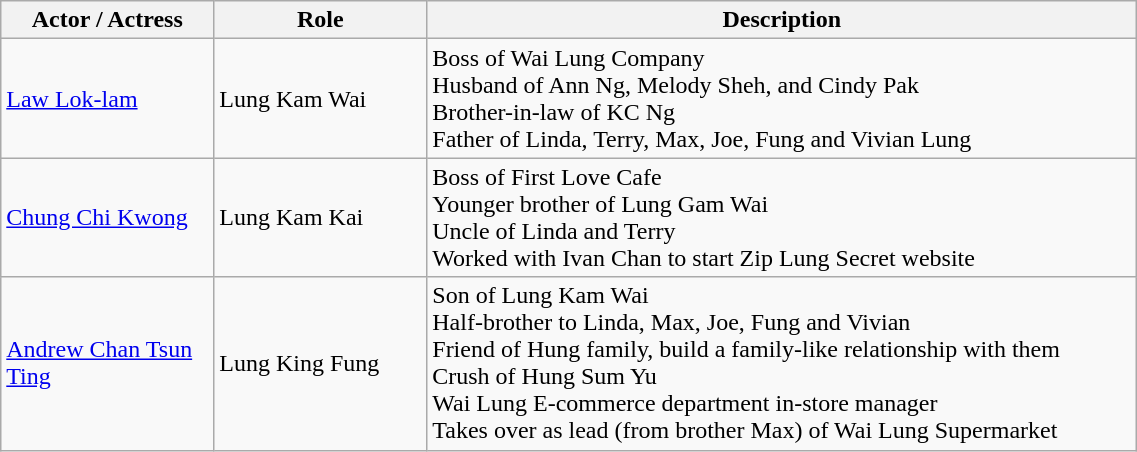<table class="wikitable" style="width:60%;">
<tr>
<th style="width:12%">Actor / Actress</th>
<th style="width:12%">Role</th>
<th style="width:40%">Description</th>
</tr>
<tr>
<td><a href='#'>Law Lok-lam</a></td>
<td>Lung Kam Wai</td>
<td>Boss of Wai Lung Company<br>Husband of Ann Ng, Melody Sheh, and Cindy Pak<br>Brother-in-law of KC Ng<br>Father of Linda, Terry, Max, Joe, Fung and Vivian Lung</td>
</tr>
<tr>
<td><a href='#'>Chung Chi Kwong</a></td>
<td>Lung Kam Kai</td>
<td>Boss of First Love Cafe<br>Younger brother of Lung Gam Wai<br>Uncle of Linda and Terry<br>Worked with Ivan Chan to start Zip Lung Secret website</td>
</tr>
<tr>
<td><a href='#'>Andrew Chan Tsun Ting</a></td>
<td>Lung King Fung</td>
<td>Son of Lung Kam Wai<br>Half-brother to Linda, Max, Joe, Fung and Vivian<br>Friend of Hung family, build a family-like relationship with them<br>Crush of Hung Sum Yu<br>Wai Lung E-commerce department in-store manager<br>Takes over as lead (from brother Max) of Wai Lung Supermarket</td>
</tr>
</table>
